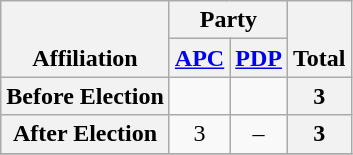<table class=wikitable style="text-align:center">
<tr style="vertical-align:bottom;">
<th rowspan=2>Affiliation</th>
<th colspan=2>Party</th>
<th rowspan=2>Total</th>
</tr>
<tr>
<th><a href='#'>APC</a></th>
<th><a href='#'>PDP</a></th>
</tr>
<tr>
<th>Before Election</th>
<td></td>
<td></td>
<th>3</th>
</tr>
<tr>
<th>After Election</th>
<td>3</td>
<td>–</td>
<th>3</th>
</tr>
<tr>
</tr>
</table>
